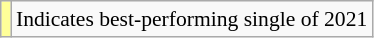<table class="wikitable" style="font-size:90%;">
<tr>
<td style="background-color:#FFFF99"></td>
<td>Indicates best-performing single of 2021</td>
</tr>
</table>
